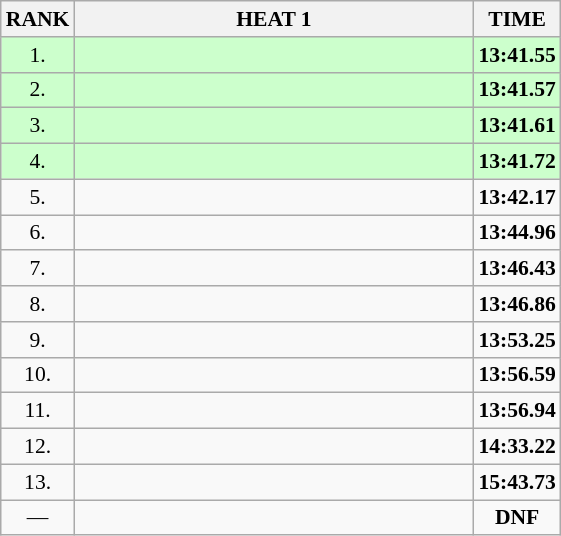<table class="wikitable" style="border-collapse: collapse; font-size: 90%;">
<tr>
<th>RANK</th>
<th align="left" style="width: 18em">HEAT 1</th>
<th>TIME</th>
</tr>
<tr style="background:#ccffcc;">
<td align="center">1.</td>
<td></td>
<td align="center"><strong>13:41.55</strong></td>
</tr>
<tr style="background:#ccffcc;">
<td align="center">2.</td>
<td></td>
<td align="center"><strong>13:41.57</strong></td>
</tr>
<tr style="background:#ccffcc;">
<td align="center">3.</td>
<td></td>
<td align="center"><strong>13:41.61</strong></td>
</tr>
<tr style="background:#ccffcc;">
<td align="center">4.</td>
<td></td>
<td align="center"><strong>13:41.72</strong></td>
</tr>
<tr>
<td align="center">5.</td>
<td></td>
<td align="center"><strong>13:42.17</strong></td>
</tr>
<tr>
<td align="center">6.</td>
<td></td>
<td align="center"><strong>13:44.96</strong></td>
</tr>
<tr>
<td align="center">7.</td>
<td></td>
<td align="center"><strong>13:46.43</strong></td>
</tr>
<tr>
<td align="center">8.</td>
<td></td>
<td align="center"><strong>13:46.86</strong></td>
</tr>
<tr>
<td align="center">9.</td>
<td></td>
<td align="center"><strong>13:53.25</strong></td>
</tr>
<tr>
<td align="center">10.</td>
<td></td>
<td align="center"><strong>13:56.59</strong></td>
</tr>
<tr>
<td align="center">11.</td>
<td></td>
<td align="center"><strong>13:56.94</strong></td>
</tr>
<tr>
<td align="center">12.</td>
<td></td>
<td align="center"><strong>14:33.22</strong></td>
</tr>
<tr>
<td align="center">13.</td>
<td></td>
<td align="center"><strong>15:43.73</strong></td>
</tr>
<tr>
<td align="center">—</td>
<td></td>
<td align="center"><strong>DNF</strong></td>
</tr>
</table>
